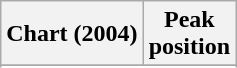<table class="wikitable sortable plainrowheaders" style="text-align:center">
<tr>
<th scope="col">Chart (2004)</th>
<th scope="col">Peak<br> position</th>
</tr>
<tr>
</tr>
<tr>
</tr>
</table>
